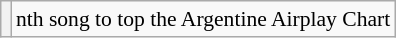<table class="wikitable plainrowheaders" style="font-size:90%;">
<tr>
<th scope="col"></th>
<td>nth song to top the Argentine Airplay Chart</td>
</tr>
</table>
